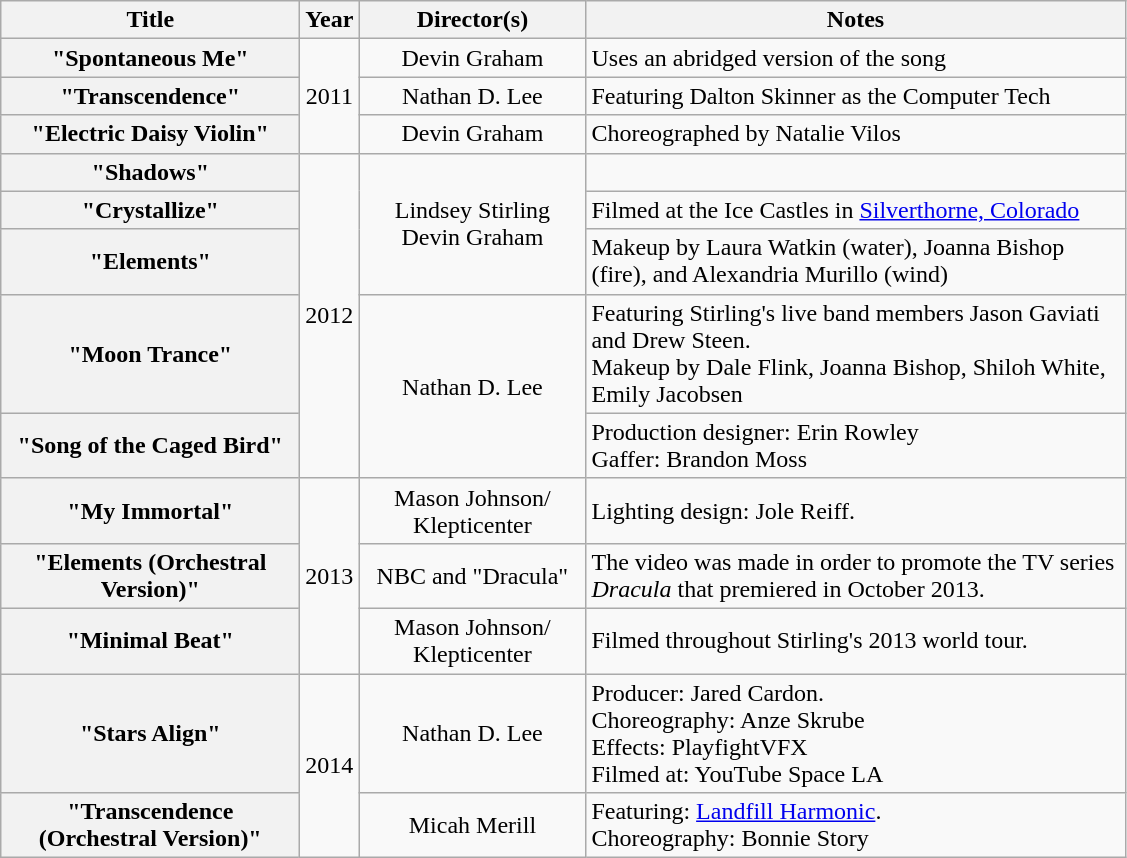<table class="wikitable plainrowheaders" style="text-align:center;">
<tr>
<th scope="col" style="width:12em;">Title</th>
<th scope="col" style="width:1em;">Year</th>
<th scope="col" style="width:9em;">Director(s)</th>
<th scope="col" style="width:22em;">Notes</th>
</tr>
<tr>
<th scope="row">"Spontaneous Me"</th>
<td rowspan="3">2011</td>
<td>Devin Graham</td>
<td style="text-align:left;">Uses an abridged version of the song</td>
</tr>
<tr>
<th scope="row">"Transcendence"</th>
<td>Nathan D. Lee</td>
<td style="text-align:left;">Featuring Dalton Skinner as the Computer Tech</td>
</tr>
<tr>
<th scope="row">"Electric Daisy Violin"</th>
<td>Devin Graham</td>
<td style="text-align:left;">Choreographed by Natalie Vilos</td>
</tr>
<tr>
<th scope="row">"Shadows"</th>
<td rowspan="5">2012</td>
<td rowspan="3">Lindsey Stirling<br>Devin Graham</td>
<td style="text-align:left;"> </td>
</tr>
<tr>
<th scope="row">"Crystallize"</th>
<td style="text-align:left;">Filmed at the Ice Castles in <a href='#'>Silverthorne, Colorado</a></td>
</tr>
<tr>
<th scope="row">"Elements"</th>
<td style="text-align:left;">Makeup by Laura Watkin (water), Joanna Bishop (fire), and Alexandria Murillo (wind)</td>
</tr>
<tr>
<th scope="row">"Moon Trance"</th>
<td rowspan="2">Nathan D. Lee</td>
<td style="text-align:left;">Featuring Stirling's live band members Jason Gaviati and Drew Steen.<br>Makeup by Dale Flink, Joanna Bishop, Shiloh White, Emily Jacobsen</td>
</tr>
<tr>
<th scope="row">"Song of the Caged Bird"</th>
<td style="text-align:left;">Production designer: Erin Rowley<br>Gaffer: Brandon Moss</td>
</tr>
<tr>
<th scope="row">"My Immortal"</th>
<td rowspan="3">2013</td>
<td>Mason Johnson/ Klepticenter</td>
<td style="text-align:left;">Lighting design: Jole Reiff.</td>
</tr>
<tr>
<th scope="row">"Elements (Orchestral Version)"</th>
<td>NBC and "Dracula"</td>
<td style="text-align:left;">The video was made in order to promote the TV series <em>Dracula</em> that premiered in October 2013.</td>
</tr>
<tr>
<th scope="row">"Minimal Beat"</th>
<td>Mason Johnson/ Klepticenter</td>
<td style="text-align:left;">Filmed throughout Stirling's 2013 world tour.</td>
</tr>
<tr>
<th scope="row">"Stars Align"</th>
<td rowspan="2">2014</td>
<td>Nathan D. Lee</td>
<td style="text-align:left;">Producer: Jared Cardon.<br>Choreography: Anze Skrube<br>Effects: PlayfightVFX<br>Filmed at: YouTube Space LA</td>
</tr>
<tr>
<th scope="row">"Transcendence (Orchestral Version)"</th>
<td>Micah Merill</td>
<td style="text-align:left;">Featuring: <a href='#'>Landfill Harmonic</a>.<br>Choreography: Bonnie Story</td>
</tr>
</table>
